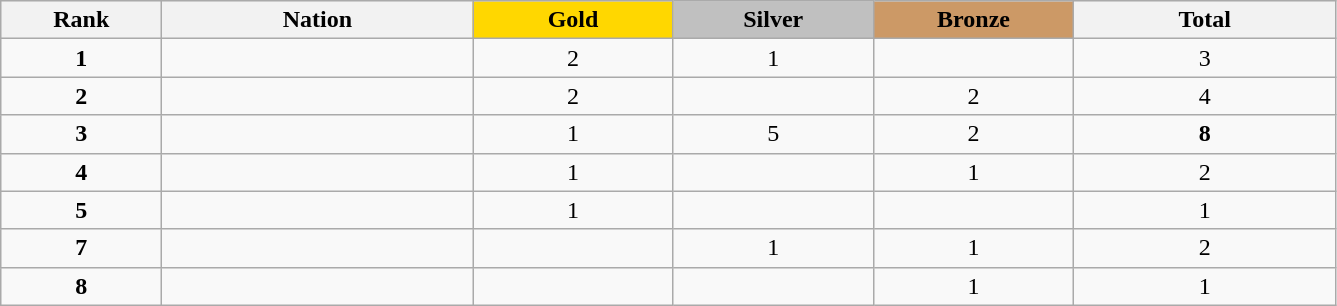<table class="wikitable collapsible autocollapse plainrowheaders" width=70.5% style="text-align:center;">
<tr style="background-color:#EDEDED;">
<th width=100px class="hintergrundfarbe6">Rank</th>
<th width=200px class="hintergrundfarbe6">Nation</th>
<th style="background:    gold; width:15%">Gold</th>
<th style="background:  silver; width:15%">Silver</th>
<th style="background: #CC9966; width:15%">Bronze</th>
<th>Total</th>
</tr>
<tr>
<td><strong>1</strong></td>
<td align=left></td>
<td>2</td>
<td>1</td>
<td></td>
<td>3</td>
</tr>
<tr>
<td><strong>2</strong></td>
<td align=left></td>
<td>2</td>
<td></td>
<td>2</td>
<td>4</td>
</tr>
<tr>
<td><strong>3</strong></td>
<td align=left></td>
<td>1</td>
<td>5</td>
<td>2</td>
<td><strong>8</strong></td>
</tr>
<tr>
<td><strong>4</strong></td>
<td align=left></td>
<td>1</td>
<td></td>
<td>1</td>
<td>2</td>
</tr>
<tr>
<td><strong>5</strong></td>
<td align=left><br></td>
<td>1</td>
<td></td>
<td></td>
<td>1</td>
</tr>
<tr>
<td><strong>7</strong></td>
<td align=left></td>
<td></td>
<td>1</td>
<td>1</td>
<td>2</td>
</tr>
<tr>
<td><strong>8</strong></td>
<td align=left></td>
<td></td>
<td></td>
<td>1</td>
<td>1</td>
</tr>
</table>
